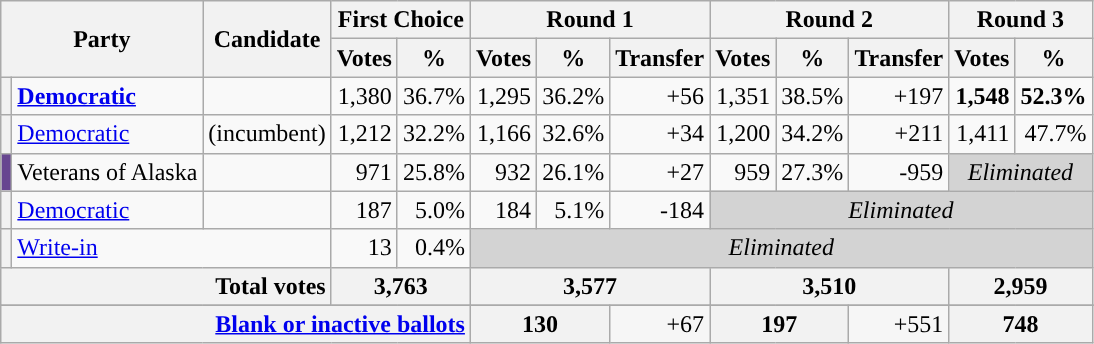<table class="wikitable sortable" style="text-align:right">
<tr>
<th colspan=2 rowspan=2>Party</th>
<th rowspan=2>Candidate</th>
<th colspan=2>First Choice</th>
<th colspan=3>Round 1</th>
<th colspan=3>Round 2</th>
<th colspan=3>Round 3</th>
</tr>
<tr>
<th>Votes</th>
<th>%</th>
<th>Votes</th>
<th>%</th>
<th>Transfer</th>
<th>Votes</th>
<th>%</th>
<th>Transfer</th>
<th>Votes</th>
<th>%</th>
</tr>
<tr>
<th style="background-color:"></th>
<td style="text-align:left"><strong><a href='#'>Democratic</a></strong></td>
<td style="text-align:left" scope="row"><strong></strong></td>
<td>1,380</td>
<td>36.7%</td>
<td>1,295</td>
<td>36.2%</td>
<td>+56</td>
<td>1,351</td>
<td>38.5%</td>
<td>+197</td>
<td><strong>1,548</strong></td>
<td><strong>52.3%</strong></td>
</tr>
<tr>
<th style="background-color:"></th>
<td style="text-align:left"><a href='#'>Democratic</a></td>
<td style="text-align:left" scope="row"> (incumbent)</td>
<td>1,212</td>
<td>32.2%</td>
<td>1,166</td>
<td>32.6%</td>
<td>+34</td>
<td>1,200</td>
<td>34.2%</td>
<td>+211</td>
<td>1,411</td>
<td>47.7%</td>
</tr>
<tr>
<th style="background-color:#674690"></th>
<td style="text-align:left">Veterans of Alaska</td>
<td style="text-align:left" scope="row"></td>
<td>971</td>
<td>25.8%</td>
<td>932</td>
<td>26.1%</td>
<td>+27</td>
<td>959</td>
<td>27.3%</td>
<td>-959</td>
<td colspan="2"  style="background:lightgrey; text-align:center;"><em>Eliminated</em></td>
</tr>
<tr>
<th style="background-color:"></th>
<td style="text-align:left"><a href='#'>Democratic</a></td>
<td style="text-align:left" scope="row"></td>
<td>187</td>
<td>5.0%</td>
<td>184</td>
<td>5.1%</td>
<td>-184</td>
<td colspan="5"  style="background:lightgrey; text-align:center;"><em>Eliminated</em></td>
</tr>
<tr>
<th style="background-color:"></th>
<td style="text-align:left" colspan=2><a href='#'>Write-in</a></td>
<td>13</td>
<td>0.4%</td>
<td colspan="8"  style="background:lightgrey; text-align:center;"><em>Eliminated</em></td>
</tr>
<tr class="sortbottom" style="background-color:#F6F6F6">
<th colspan=3 scope="row" style="text-align:right;"><strong>Total votes</strong></th>
<th colspan=2><strong>3,763</strong></th>
<th colspan=3><strong>3,577</strong></th>
<th colspan=3><strong>3,510</strong></th>
<th colspan=3><strong>2,959</strong></th>
</tr>
<tr class="sortbottom">
</tr>
<tr class="sortbottom" style="background-color:#F6F6F6">
<th colspan=5 scope="row" style="text-align:right;"><a href='#'>Blank or inactive ballots</a></th>
<th colspan=2>130</th>
<td>+67</td>
<th colspan=2>197</th>
<td>+551</td>
<th colspan=2>748</th>
</tr>
</table>
